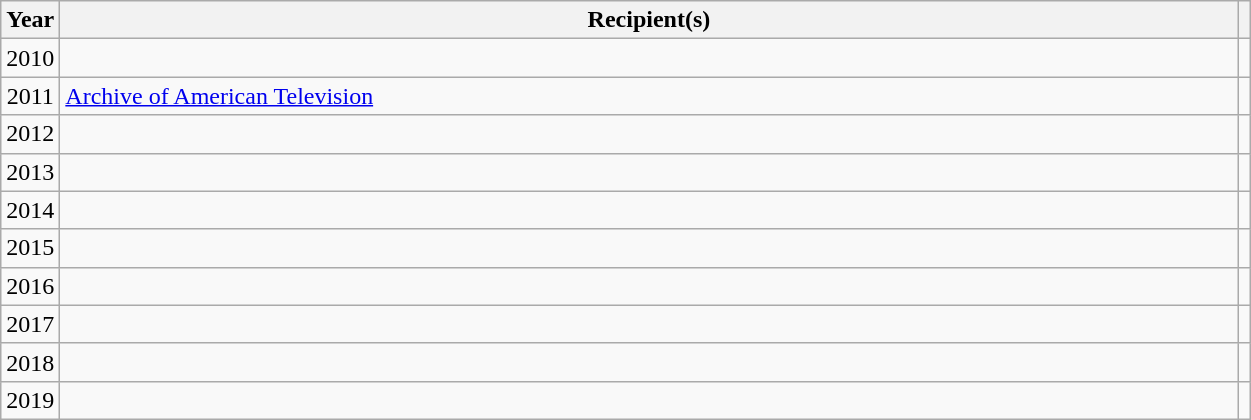<table class="wikitable sortable" width="66%" cellpadding="4">
<tr>
<th scope="col" width="3em">Year</th>
<th scope="col">Recipient(s)</th>
<th scope="col" width="1em" class="unsortable"></th>
</tr>
<tr>
<td rowspan="1" style="text-align:center;">2010 </td>
<td></td>
<td></td>
</tr>
<tr>
<td rowspan="1" style="text-align:center;">2011 </td>
<td><a href='#'>Archive of American Television</a></td>
<td></td>
</tr>
<tr>
<td rowspan="1" style="text-align:center;">2012 </td>
<td></td>
<td></td>
</tr>
<tr>
<td rowspan="1" style="text-align:center;">2013 </td>
<td></td>
<td></td>
</tr>
<tr>
<td rowspan="1" style="text-align:center;">2014 </td>
<td></td>
<td></td>
</tr>
<tr>
<td rowspan="1" style="text-align:center;">2015 </td>
<td></td>
<td></td>
</tr>
<tr>
<td rowspan="1" style="text-align:center;">2016 </td>
<td></td>
<td></td>
</tr>
<tr>
<td rowspan="1" style="text-align:center;">2017 </td>
<td></td>
<td></td>
</tr>
<tr>
<td rowspan="1" style="text-align:center;">2018 </td>
<td></td>
<td></td>
</tr>
<tr>
<td rowspan="1" style="text-align:center;">2019 </td>
<td></td>
<td></td>
</tr>
</table>
